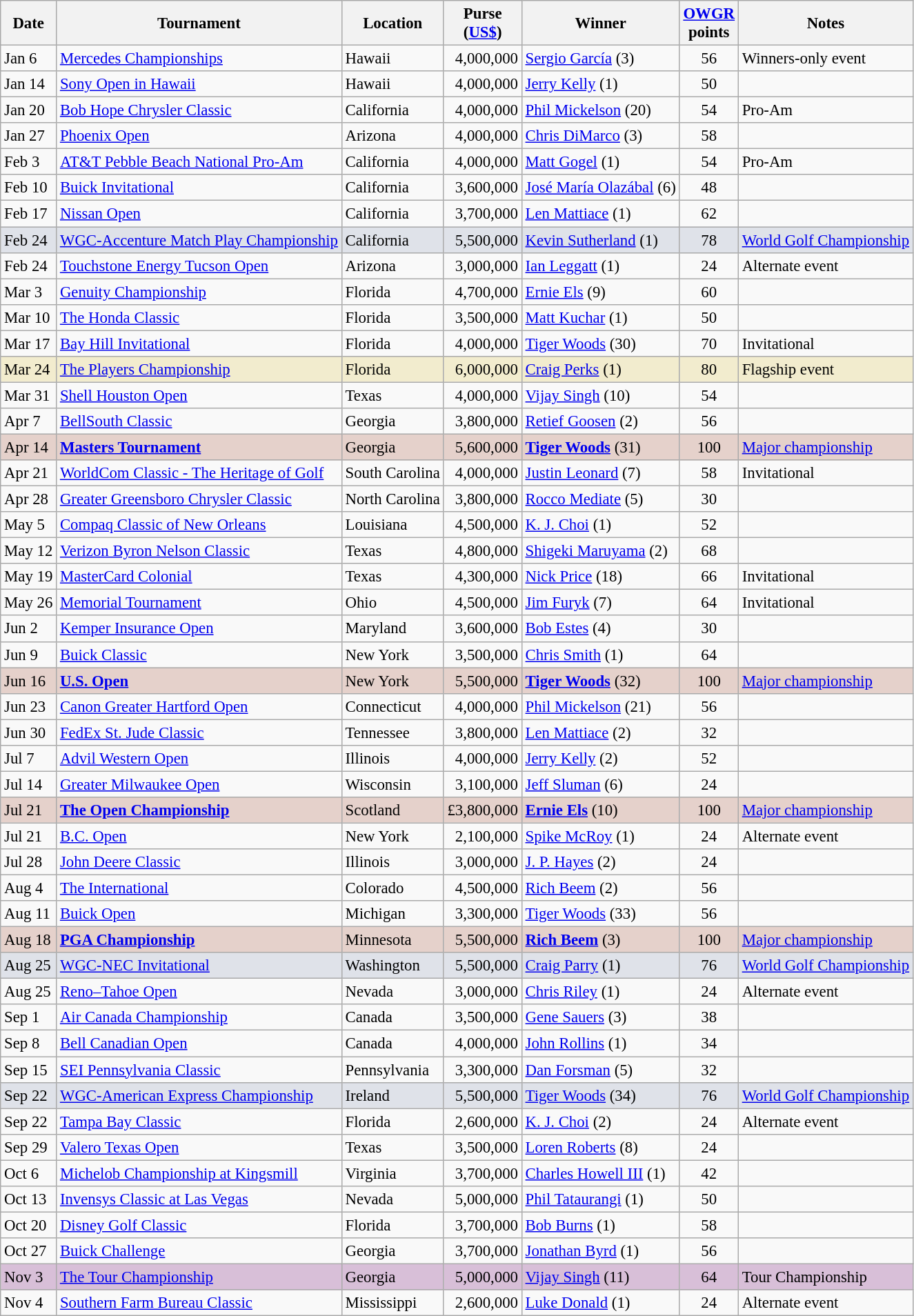<table class="wikitable" style="font-size:95%">
<tr>
<th>Date</th>
<th>Tournament</th>
<th>Location</th>
<th>Purse<br>(<a href='#'>US$</a>)</th>
<th>Winner</th>
<th><a href='#'>OWGR</a><br>points</th>
<th>Notes</th>
</tr>
<tr>
<td>Jan 6</td>
<td><a href='#'>Mercedes Championships</a></td>
<td>Hawaii</td>
<td align=right>4,000,000</td>
<td> <a href='#'>Sergio García</a> (3)</td>
<td align=center>56</td>
<td>Winners-only event</td>
</tr>
<tr>
<td>Jan 14</td>
<td><a href='#'>Sony Open in Hawaii</a></td>
<td>Hawaii</td>
<td align=right>4,000,000</td>
<td> <a href='#'>Jerry Kelly</a> (1)</td>
<td align=center>50</td>
<td></td>
</tr>
<tr>
<td>Jan 20</td>
<td><a href='#'>Bob Hope Chrysler Classic</a></td>
<td>California</td>
<td align=right>4,000,000</td>
<td> <a href='#'>Phil Mickelson</a> (20)</td>
<td align=center>54</td>
<td>Pro-Am</td>
</tr>
<tr>
<td>Jan 27</td>
<td><a href='#'>Phoenix Open</a></td>
<td>Arizona</td>
<td align=right>4,000,000</td>
<td> <a href='#'>Chris DiMarco</a> (3)</td>
<td align=center>58</td>
<td></td>
</tr>
<tr>
<td>Feb 3</td>
<td><a href='#'>AT&T Pebble Beach National Pro-Am</a></td>
<td>California</td>
<td align=right>4,000,000</td>
<td> <a href='#'>Matt Gogel</a> (1)</td>
<td align=center>54</td>
<td>Pro-Am</td>
</tr>
<tr>
<td>Feb 10</td>
<td><a href='#'>Buick Invitational</a></td>
<td>California</td>
<td align=right>3,600,000</td>
<td> <a href='#'>José María Olazábal</a> (6)</td>
<td align=center>48</td>
<td></td>
</tr>
<tr>
<td>Feb 17</td>
<td><a href='#'>Nissan Open</a></td>
<td>California</td>
<td align=right>3,700,000</td>
<td> <a href='#'>Len Mattiace</a> (1)</td>
<td align=center>62</td>
<td></td>
</tr>
<tr style="background:#dfe2e9">
<td>Feb 24</td>
<td><a href='#'>WGC-Accenture Match Play Championship</a></td>
<td>California</td>
<td align=right>5,500,000</td>
<td> <a href='#'>Kevin Sutherland</a> (1)</td>
<td align=center>78</td>
<td><a href='#'>World Golf Championship</a></td>
</tr>
<tr>
<td>Feb 24</td>
<td><a href='#'>Touchstone Energy Tucson Open</a></td>
<td>Arizona</td>
<td align=right>3,000,000</td>
<td> <a href='#'>Ian Leggatt</a> (1)</td>
<td align=center>24</td>
<td>Alternate event</td>
</tr>
<tr>
<td>Mar 3</td>
<td><a href='#'>Genuity Championship</a></td>
<td>Florida</td>
<td align=right>4,700,000</td>
<td> <a href='#'>Ernie Els</a> (9)</td>
<td align=center>60</td>
<td></td>
</tr>
<tr>
<td>Mar 10</td>
<td><a href='#'>The Honda Classic</a></td>
<td>Florida</td>
<td align=right>3,500,000</td>
<td> <a href='#'>Matt Kuchar</a> (1)</td>
<td align=center>50</td>
<td></td>
</tr>
<tr>
<td>Mar 17</td>
<td><a href='#'>Bay Hill Invitational</a></td>
<td>Florida</td>
<td align=right>4,000,000</td>
<td> <a href='#'>Tiger Woods</a> (30)</td>
<td align=center>70</td>
<td>Invitational</td>
</tr>
<tr style="background:#f2ecce;">
<td>Mar 24</td>
<td><a href='#'>The Players Championship</a></td>
<td>Florida</td>
<td align=right>6,000,000</td>
<td> <a href='#'>Craig Perks</a> (1)</td>
<td align=center>80</td>
<td>Flagship event</td>
</tr>
<tr>
<td>Mar 31</td>
<td><a href='#'>Shell Houston Open</a></td>
<td>Texas</td>
<td align=right>4,000,000</td>
<td> <a href='#'>Vijay Singh</a> (10)</td>
<td align=center>54</td>
<td></td>
</tr>
<tr>
<td>Apr 7</td>
<td><a href='#'>BellSouth Classic</a></td>
<td>Georgia</td>
<td align=right>3,800,000</td>
<td> <a href='#'>Retief Goosen</a> (2)</td>
<td align=center>56</td>
<td></td>
</tr>
<tr style="background:#e5d1cb;">
<td>Apr 14</td>
<td><strong><a href='#'>Masters Tournament</a></strong></td>
<td>Georgia</td>
<td align=right>5,600,000</td>
<td> <strong><a href='#'>Tiger Woods</a></strong> (31)</td>
<td align=center>100</td>
<td><a href='#'>Major championship</a></td>
</tr>
<tr>
<td>Apr 21</td>
<td><a href='#'>WorldCom Classic - The Heritage of Golf</a></td>
<td>South Carolina</td>
<td align=right>4,000,000</td>
<td> <a href='#'>Justin Leonard</a> (7)</td>
<td align=center>58</td>
<td>Invitational</td>
</tr>
<tr>
<td>Apr 28</td>
<td><a href='#'>Greater Greensboro Chrysler Classic</a></td>
<td>North Carolina</td>
<td align=right>3,800,000</td>
<td> <a href='#'>Rocco Mediate</a> (5)</td>
<td align=center>30</td>
<td></td>
</tr>
<tr>
<td>May 5</td>
<td><a href='#'>Compaq Classic of New Orleans</a></td>
<td>Louisiana</td>
<td align=right>4,500,000</td>
<td> <a href='#'>K. J. Choi</a> (1)</td>
<td align=center>52</td>
<td></td>
</tr>
<tr>
<td>May 12</td>
<td><a href='#'>Verizon Byron Nelson Classic</a></td>
<td>Texas</td>
<td align=right>4,800,000</td>
<td> <a href='#'>Shigeki Maruyama</a> (2)</td>
<td align=center>68</td>
<td></td>
</tr>
<tr>
<td>May 19</td>
<td><a href='#'>MasterCard Colonial</a></td>
<td>Texas</td>
<td align=right>4,300,000</td>
<td> <a href='#'>Nick Price</a> (18)</td>
<td align=center>66</td>
<td>Invitational</td>
</tr>
<tr>
<td>May 26</td>
<td><a href='#'>Memorial Tournament</a></td>
<td>Ohio</td>
<td align=right>4,500,000</td>
<td> <a href='#'>Jim Furyk</a> (7)</td>
<td align=center>64</td>
<td>Invitational</td>
</tr>
<tr>
<td>Jun 2</td>
<td><a href='#'>Kemper Insurance Open</a></td>
<td>Maryland</td>
<td align=right>3,600,000</td>
<td> <a href='#'>Bob Estes</a> (4)</td>
<td align=center>30</td>
<td></td>
</tr>
<tr>
<td>Jun 9</td>
<td><a href='#'>Buick Classic</a></td>
<td>New York</td>
<td align=right>3,500,000</td>
<td> <a href='#'>Chris Smith</a> (1)</td>
<td align=center>64</td>
<td></td>
</tr>
<tr style="background:#e5d1cb;">
<td>Jun 16</td>
<td><strong><a href='#'>U.S. Open</a></strong></td>
<td>New York</td>
<td align=right>5,500,000</td>
<td> <strong><a href='#'>Tiger Woods</a></strong> (32)</td>
<td align=center>100</td>
<td><a href='#'>Major championship</a></td>
</tr>
<tr>
<td>Jun 23</td>
<td><a href='#'>Canon Greater Hartford Open</a></td>
<td>Connecticut</td>
<td align=right>4,000,000</td>
<td> <a href='#'>Phil Mickelson</a> (21)</td>
<td align=center>56</td>
<td></td>
</tr>
<tr>
<td>Jun 30</td>
<td><a href='#'>FedEx St. Jude Classic</a></td>
<td>Tennessee</td>
<td align=right>3,800,000</td>
<td> <a href='#'>Len Mattiace</a> (2)</td>
<td align=center>32</td>
<td></td>
</tr>
<tr>
<td>Jul 7</td>
<td><a href='#'>Advil Western Open</a></td>
<td>Illinois</td>
<td align=right>4,000,000</td>
<td> <a href='#'>Jerry Kelly</a> (2)</td>
<td align=center>52</td>
<td></td>
</tr>
<tr>
<td>Jul 14</td>
<td><a href='#'>Greater Milwaukee Open</a></td>
<td>Wisconsin</td>
<td align=right>3,100,000</td>
<td> <a href='#'>Jeff Sluman</a> (6)</td>
<td align=center>24</td>
<td></td>
</tr>
<tr style="background:#e5d1cb;">
<td>Jul 21</td>
<td><strong><a href='#'>The Open Championship</a></strong></td>
<td>Scotland</td>
<td align=right>£3,800,000</td>
<td> <strong><a href='#'>Ernie Els</a></strong> (10)</td>
<td align=center>100</td>
<td><a href='#'>Major championship</a></td>
</tr>
<tr>
<td>Jul 21</td>
<td><a href='#'>B.C. Open</a></td>
<td>New York</td>
<td align=right>2,100,000</td>
<td> <a href='#'>Spike McRoy</a> (1)</td>
<td align=center>24</td>
<td>Alternate event</td>
</tr>
<tr>
<td>Jul 28</td>
<td><a href='#'>John Deere Classic</a></td>
<td>Illinois</td>
<td align=right>3,000,000</td>
<td> <a href='#'>J. P. Hayes</a> (2)</td>
<td align=center>24</td>
<td></td>
</tr>
<tr>
<td>Aug 4</td>
<td><a href='#'>The International</a></td>
<td>Colorado</td>
<td align=right>4,500,000</td>
<td> <a href='#'>Rich Beem</a> (2)</td>
<td align=center>56</td>
<td></td>
</tr>
<tr>
<td>Aug 11</td>
<td><a href='#'>Buick Open</a></td>
<td>Michigan</td>
<td align=right>3,300,000</td>
<td> <a href='#'>Tiger Woods</a> (33)</td>
<td align=center>56</td>
<td></td>
</tr>
<tr style="background:#e5d1cb;">
<td>Aug 18</td>
<td><strong><a href='#'>PGA Championship</a></strong></td>
<td>Minnesota</td>
<td align=right>5,500,000</td>
<td> <strong><a href='#'>Rich Beem</a></strong> (3)</td>
<td align=center>100</td>
<td><a href='#'>Major championship</a></td>
</tr>
<tr style="background:#dfe2e9">
<td>Aug 25</td>
<td><a href='#'>WGC-NEC Invitational</a></td>
<td>Washington</td>
<td align=right>5,500,000</td>
<td> <a href='#'>Craig Parry</a> (1)</td>
<td align=center>76</td>
<td><a href='#'>World Golf Championship</a></td>
</tr>
<tr>
<td>Aug 25</td>
<td><a href='#'>Reno–Tahoe Open</a></td>
<td>Nevada</td>
<td align=right>3,000,000</td>
<td> <a href='#'>Chris Riley</a> (1)</td>
<td align=center>24</td>
<td>Alternate event</td>
</tr>
<tr>
<td>Sep 1</td>
<td><a href='#'>Air Canada Championship</a></td>
<td>Canada</td>
<td align=right>3,500,000</td>
<td> <a href='#'>Gene Sauers</a> (3)</td>
<td align=center>38</td>
<td></td>
</tr>
<tr>
<td>Sep 8</td>
<td><a href='#'>Bell Canadian Open</a></td>
<td>Canada</td>
<td align=right>4,000,000</td>
<td> <a href='#'>John Rollins</a> (1)</td>
<td align=center>34</td>
<td></td>
</tr>
<tr>
<td>Sep 15</td>
<td><a href='#'>SEI Pennsylvania Classic</a></td>
<td>Pennsylvania</td>
<td align=right>3,300,000</td>
<td> <a href='#'>Dan Forsman</a> (5)</td>
<td align=center>32</td>
<td></td>
</tr>
<tr style="background:#dfe2e9">
<td>Sep 22</td>
<td><a href='#'>WGC-American Express Championship</a></td>
<td>Ireland</td>
<td align=right>5,500,000</td>
<td> <a href='#'>Tiger Woods</a> (34)</td>
<td align=center>76</td>
<td><a href='#'>World Golf Championship</a></td>
</tr>
<tr>
<td>Sep 22</td>
<td><a href='#'>Tampa Bay Classic</a></td>
<td>Florida</td>
<td align=right>2,600,000</td>
<td> <a href='#'>K. J. Choi</a> (2)</td>
<td align=center>24</td>
<td>Alternate event</td>
</tr>
<tr>
<td>Sep 29</td>
<td><a href='#'>Valero Texas Open</a></td>
<td>Texas</td>
<td align=right>3,500,000</td>
<td> <a href='#'>Loren Roberts</a> (8)</td>
<td align=center>24</td>
<td></td>
</tr>
<tr>
<td>Oct 6</td>
<td><a href='#'>Michelob Championship at Kingsmill</a></td>
<td>Virginia</td>
<td align=right>3,700,000</td>
<td> <a href='#'>Charles Howell III</a> (1)</td>
<td align=center>42</td>
<td></td>
</tr>
<tr>
<td>Oct 13</td>
<td><a href='#'>Invensys Classic at Las Vegas</a></td>
<td>Nevada</td>
<td align=right>5,000,000</td>
<td> <a href='#'>Phil Tataurangi</a> (1)</td>
<td align=center>50</td>
<td></td>
</tr>
<tr>
<td>Oct 20</td>
<td><a href='#'>Disney Golf Classic</a></td>
<td>Florida</td>
<td align=right>3,700,000</td>
<td> <a href='#'>Bob Burns</a> (1)</td>
<td align=center>58</td>
<td></td>
</tr>
<tr>
<td>Oct 27</td>
<td><a href='#'>Buick Challenge</a></td>
<td>Georgia</td>
<td align=right>3,700,000</td>
<td> <a href='#'>Jonathan Byrd</a> (1)</td>
<td align=center>56</td>
<td></td>
</tr>
<tr style="background:thistle;">
<td>Nov 3</td>
<td><a href='#'>The Tour Championship</a></td>
<td>Georgia</td>
<td align=right>5,000,000</td>
<td> <a href='#'>Vijay Singh</a> (11)</td>
<td align=center>64</td>
<td>Tour Championship</td>
</tr>
<tr>
<td>Nov 4</td>
<td><a href='#'>Southern Farm Bureau Classic</a></td>
<td>Mississippi</td>
<td align=right>2,600,000</td>
<td> <a href='#'>Luke Donald</a> (1)</td>
<td align=center>24</td>
<td>Alternate event</td>
</tr>
</table>
